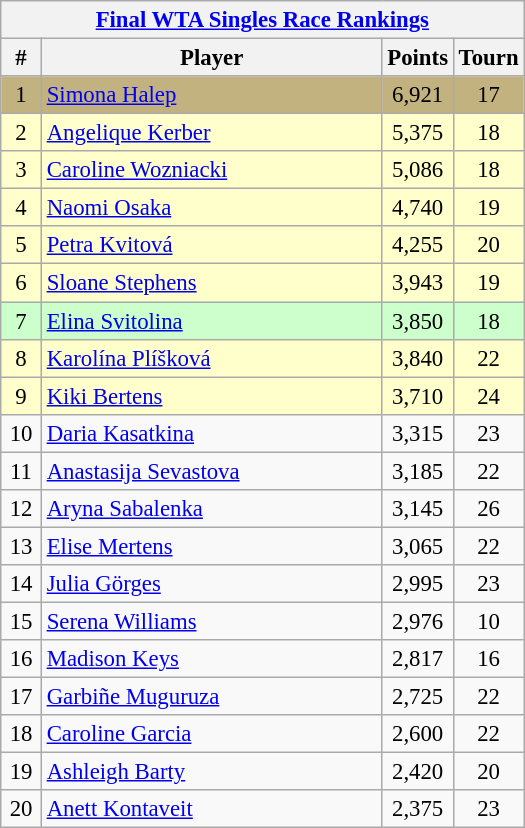<table class="wikitable sortable" style="text-align:center; font-size:95%">
<tr>
<th colspan="5"><a href='#'>Final WTA Singles Race Rankings</a></th>
</tr>
<tr>
<th style="width:20px;">#</th>
<th style="width:220px;">Player</th>
<th style="width:35px;">Points</th>
<th style="width:25px;">Tourn</th>
</tr>
<tr style="background:#C2B280;">
<td>1</td>
<td style="text-align:left;"> <a href='#'>Simona Halep</a></td>
<td>6,921</td>
<td>17</td>
</tr>
<tr style="background:#FFFFCC;">
<td>2</td>
<td style="text-align:left;"> <a href='#'>Angelique Kerber</a></td>
<td>5,375</td>
<td>18</td>
</tr>
<tr style="background:#FFFFCC;">
<td>3</td>
<td style="text-align:left;"> <a href='#'>Caroline Wozniacki</a></td>
<td>5,086</td>
<td>18</td>
</tr>
<tr style="background:#FFFFCC;">
<td>4</td>
<td style="text-align:left;"> <a href='#'>Naomi Osaka</a></td>
<td>4,740</td>
<td>19</td>
</tr>
<tr style="background:#FFFFCC;">
<td>5</td>
<td style="text-align:left;"> <a href='#'>Petra Kvitová</a></td>
<td>4,255</td>
<td>20</td>
</tr>
<tr style="background:#FFFFCC;">
<td>6</td>
<td style="text-align:left;"> <a href='#'>Sloane Stephens</a></td>
<td>3,943</td>
<td>19</td>
</tr>
<tr style="background:#cfc;">
<td>7</td>
<td style="text-align:left;"> <a href='#'>Elina Svitolina</a></td>
<td>3,850</td>
<td>18</td>
</tr>
<tr style="background:#FFFFCC;">
<td>8</td>
<td style="text-align:left;"> <a href='#'>Karolína Plíšková</a></td>
<td>3,840</td>
<td>22</td>
</tr>
<tr style="background:#FFFFCC;">
<td>9</td>
<td style="text-align:left;"> <a href='#'>Kiki Bertens</a></td>
<td>3,710</td>
<td>24</td>
</tr>
<tr>
<td>10</td>
<td style="text-align:left;"> <a href='#'>Daria Kasatkina</a></td>
<td>3,315</td>
<td>23</td>
</tr>
<tr>
<td>11</td>
<td style="text-align:left;"> <a href='#'>Anastasija Sevastova</a></td>
<td>3,185</td>
<td>22</td>
</tr>
<tr>
<td>12</td>
<td style="text-align:left;"> <a href='#'>Aryna Sabalenka</a></td>
<td>3,145</td>
<td>26</td>
</tr>
<tr>
<td>13</td>
<td style="text-align:left;"> <a href='#'>Elise Mertens</a></td>
<td>3,065</td>
<td>22</td>
</tr>
<tr>
<td>14</td>
<td style="text-align:left;"> <a href='#'>Julia Görges</a></td>
<td>2,995</td>
<td>23</td>
</tr>
<tr>
<td>15</td>
<td style="text-align:left;"> <a href='#'>Serena Williams</a></td>
<td>2,976</td>
<td>10</td>
</tr>
<tr>
<td>16</td>
<td style="text-align:left;"> <a href='#'>Madison Keys</a></td>
<td>2,817</td>
<td>16</td>
</tr>
<tr>
<td>17</td>
<td style="text-align:left;"> <a href='#'>Garbiñe Muguruza</a></td>
<td>2,725</td>
<td>22</td>
</tr>
<tr>
<td>18</td>
<td style="text-align:left;"> <a href='#'>Caroline Garcia</a></td>
<td>2,600</td>
<td>22</td>
</tr>
<tr>
<td>19</td>
<td style="text-align:left;"> <a href='#'>Ashleigh Barty</a></td>
<td>2,420</td>
<td>20</td>
</tr>
<tr>
<td>20</td>
<td style="text-align:left;"> <a href='#'>Anett Kontaveit</a></td>
<td>2,375</td>
<td>23</td>
</tr>
</table>
